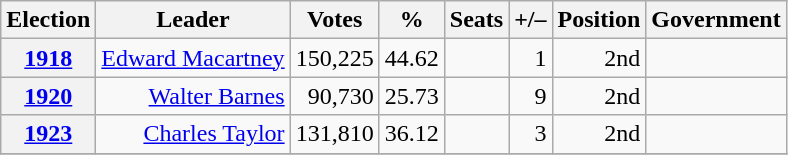<table class=wikitable style="text-align: right;">
<tr>
<th>Election</th>
<th>Leader</th>
<th>Votes</th>
<th>%</th>
<th>Seats</th>
<th>+/–</th>
<th>Position</th>
<th>Government</th>
</tr>
<tr>
<th><a href='#'>1918</a></th>
<td><a href='#'>Edward Macartney</a></td>
<td>150,225</td>
<td>44.62</td>
<td></td>
<td> 1</td>
<td> 2nd</td>
<td></td>
</tr>
<tr>
<th><a href='#'>1920</a></th>
<td><a href='#'>Walter Barnes</a></td>
<td>90,730</td>
<td>25.73</td>
<td></td>
<td> 9</td>
<td> 2nd</td>
<td></td>
</tr>
<tr>
<th><a href='#'>1923</a></th>
<td><a href='#'>Charles Taylor</a></td>
<td>131,810</td>
<td>36.12</td>
<td></td>
<td> 3</td>
<td> 2nd</td>
<td></td>
</tr>
<tr>
</tr>
</table>
